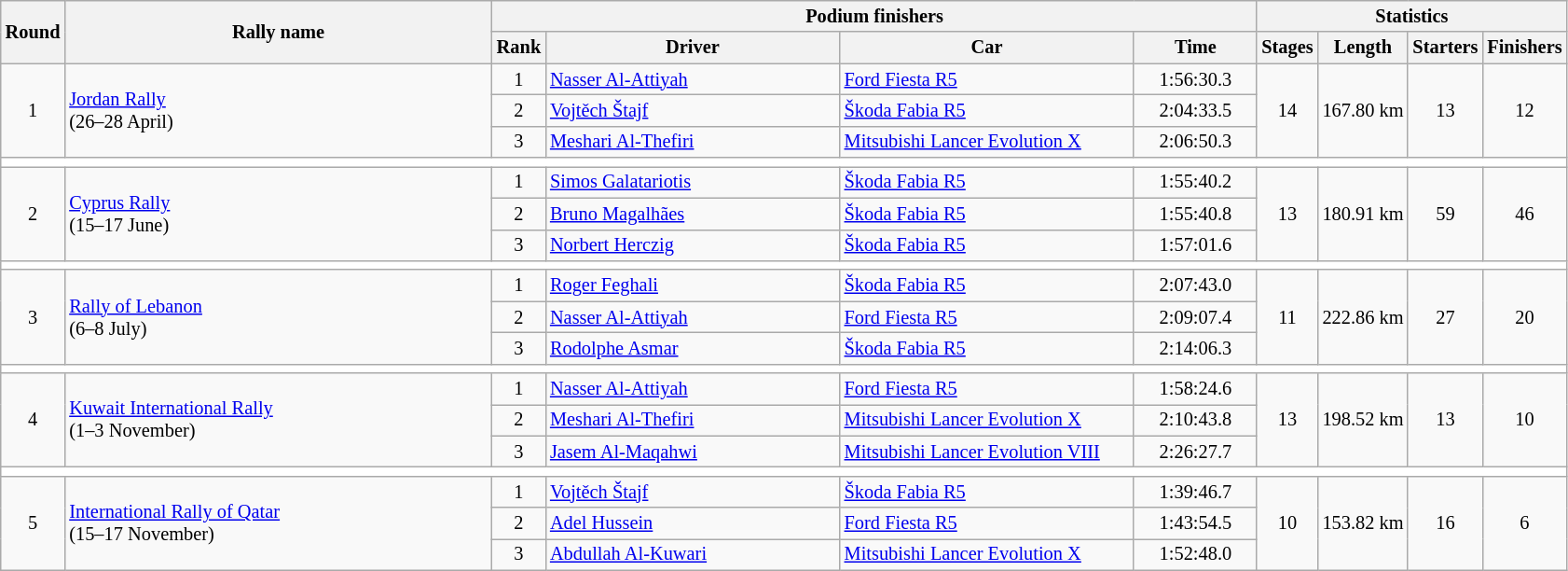<table class="wikitable" style="font-size:85%;">
<tr>
<th rowspan=2>Round</th>
<th style="width:22em" rowspan=2>Rally name</th>
<th colspan=4>Podium finishers</th>
<th colspan=4>Statistics</th>
</tr>
<tr>
<th>Rank</th>
<th style="width:15em">Driver</th>
<th style="width:15em">Car</th>
<th style="width:6em">Time</th>
<th>Stages</th>
<th>Length</th>
<th>Starters</th>
<th>Finishers</th>
</tr>
<tr>
<td rowspan=3 align=center>1</td>
<td rowspan=3> <a href='#'>Jordan Rally</a><br>(26–28 April)</td>
<td align=center>1</td>
<td> <a href='#'>Nasser Al-Attiyah</a></td>
<td><a href='#'>Ford Fiesta R5</a></td>
<td align=center>1:56:30.3</td>
<td rowspan=3 align=center>14</td>
<td rowspan=3 align=center>167.80 km</td>
<td rowspan=3 align=center>13</td>
<td rowspan=3 align=center>12</td>
</tr>
<tr>
<td align=center>2</td>
<td> <a href='#'>Vojtěch Štajf</a></td>
<td><a href='#'>Škoda Fabia R5</a></td>
<td align=center>2:04:33.5</td>
</tr>
<tr>
<td align=center>3</td>
<td> <a href='#'>Meshari Al-Thefiri</a></td>
<td><a href='#'>Mitsubishi Lancer Evolution X</a></td>
<td align=center>2:06:50.3</td>
</tr>
<tr style="background:white;">
<td colspan="12"></td>
</tr>
<tr>
<td rowspan=3 align=center>2</td>
<td rowspan=3> <a href='#'>Cyprus Rally</a><br>(15–17 June)</td>
<td align=center>1</td>
<td> <a href='#'>Simos Galatariotis</a></td>
<td><a href='#'>Škoda Fabia R5</a></td>
<td align=center>1:55:40.2</td>
<td rowspan=3 align=center>13</td>
<td rowspan=3 align=center>180.91 km</td>
<td rowspan=3 align=center>59</td>
<td rowspan=3 align=center>46</td>
</tr>
<tr>
<td align=center>2</td>
<td> <a href='#'>Bruno Magalhães</a></td>
<td><a href='#'>Škoda Fabia R5</a></td>
<td align=center>1:55:40.8</td>
</tr>
<tr>
<td align=center>3</td>
<td> <a href='#'>Norbert Herczig</a></td>
<td><a href='#'>Škoda Fabia R5</a></td>
<td align=center>1:57:01.6</td>
</tr>
<tr style="background:white;">
<td colspan="12"></td>
</tr>
<tr>
<td rowspan=3 align=center>3</td>
<td rowspan=3> <a href='#'>Rally of Lebanon</a><br>(6–8 July)</td>
<td align=center>1</td>
<td> <a href='#'>Roger Feghali</a></td>
<td><a href='#'>Škoda Fabia R5</a></td>
<td align=center>2:07:43.0</td>
<td rowspan=3 align=center>11</td>
<td rowspan=3 align=center>222.86 km</td>
<td rowspan=3 align=center>27</td>
<td rowspan=3 align=center>20</td>
</tr>
<tr>
<td align=center>2</td>
<td> <a href='#'>Nasser Al-Attiyah</a></td>
<td><a href='#'>Ford Fiesta R5</a></td>
<td align=center>2:09:07.4</td>
</tr>
<tr>
<td align=center>3</td>
<td> <a href='#'>Rodolphe Asmar</a></td>
<td><a href='#'>Škoda Fabia R5</a></td>
<td align=center>2:14:06.3</td>
</tr>
<tr style="background:white;">
<td colspan="12"></td>
</tr>
<tr>
<td rowspan=3 align=center>4</td>
<td rowspan=3> <a href='#'>Kuwait International Rally</a><br>(1–3 November)</td>
<td align=center>1</td>
<td> <a href='#'>Nasser Al-Attiyah</a></td>
<td><a href='#'>Ford Fiesta R5</a></td>
<td align=center>1:58:24.6</td>
<td rowspan=3 align=center>13</td>
<td rowspan=3 align=center>198.52 km</td>
<td rowspan=3 align=center>13</td>
<td rowspan=3 align=center>10</td>
</tr>
<tr>
<td align=center>2</td>
<td> <a href='#'>Meshari Al-Thefiri</a></td>
<td><a href='#'>Mitsubishi Lancer Evolution X</a></td>
<td align=center>2:10:43.8</td>
</tr>
<tr>
<td align=center>3</td>
<td> <a href='#'>Jasem Al-Maqahwi</a></td>
<td><a href='#'>Mitsubishi Lancer Evolution VIII</a></td>
<td align=center>2:26:27.7</td>
</tr>
<tr style="background:white;">
<td colspan="12"></td>
</tr>
<tr>
<td rowspan=3 align=center>5</td>
<td rowspan=3> <a href='#'>International Rally of Qatar</a><br>(15–17 November)</td>
<td align=center>1</td>
<td> <a href='#'>Vojtěch Štajf</a></td>
<td><a href='#'>Škoda Fabia R5</a></td>
<td align=center>1:39:46.7</td>
<td rowspan=3 align=center>10</td>
<td rowspan=3 align=center>153.82 km</td>
<td rowspan=3 align=center>16</td>
<td rowspan=3 align=center>6</td>
</tr>
<tr>
<td align=center>2</td>
<td> <a href='#'>Adel Hussein</a></td>
<td><a href='#'>Ford Fiesta R5</a></td>
<td align=center>1:43:54.5</td>
</tr>
<tr>
<td align=center>3</td>
<td> <a href='#'>Abdullah Al-Kuwari</a></td>
<td><a href='#'>Mitsubishi Lancer Evolution X</a></td>
<td align=center>1:52:48.0</td>
</tr>
</table>
